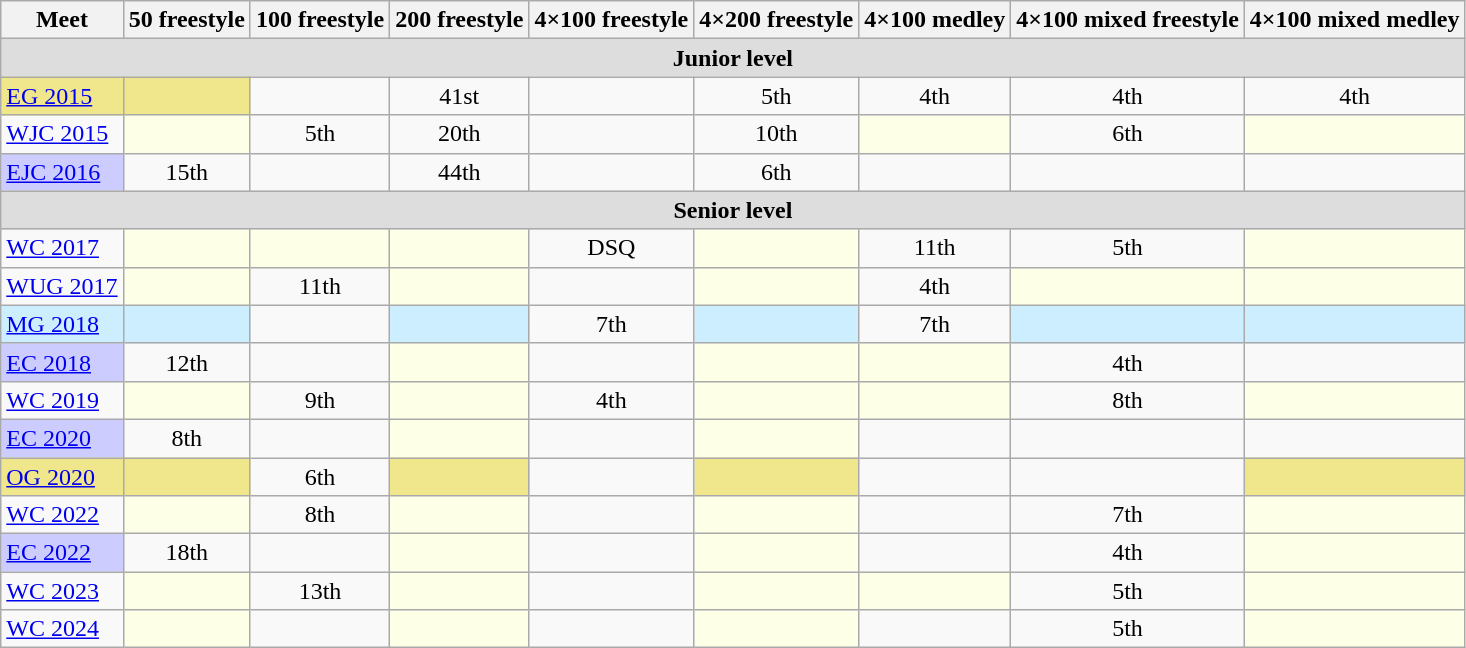<table class="sortable wikitable">
<tr>
<th>Meet</th>
<th class="unsortable">50 freestyle</th>
<th class="unsortable">100 freestyle</th>
<th class="unsortable">200 freestyle</th>
<th class="unsortable">4×100 freestyle</th>
<th class="unsortable">4×200 freestyle</th>
<th class="unsortable">4×100 medley</th>
<th class="unsortable">4×100 mixed freestyle</th>
<th class="unsortable">4×100 mixed medley</th>
</tr>
<tr bgcolor="#DDDDDD">
<td colspan="9" align="center"><strong>Junior level</strong></td>
</tr>
<tr>
<td style="background:#f0e68c"><a href='#'>EG 2015</a></td>
<td style="background:#f0e68c"></td>
<td align="center"></td>
<td align="center">41st</td>
<td align="center"></td>
<td align="center">5th</td>
<td align="center">4th</td>
<td align="center">4th</td>
<td align="center">4th</td>
</tr>
<tr>
<td><a href='#'>WJC 2015</a></td>
<td style="background:#fdffe7"></td>
<td align="center">5th</td>
<td align="center">20th</td>
<td align="center"></td>
<td align="center">10th</td>
<td style="background:#fdffe7"></td>
<td align="center">6th</td>
<td style="background:#fdffe7"></td>
</tr>
<tr>
<td style="background:#ccccff"><a href='#'>EJC 2016</a></td>
<td align="center">15th</td>
<td align="center"></td>
<td align="center">44th</td>
<td align="center"></td>
<td align="center">6th</td>
<td align="center"></td>
<td align="center"></td>
<td align="center"></td>
</tr>
<tr bgcolor="#DDDDDD">
<td colspan="9" align="center"><strong>Senior level</strong></td>
</tr>
<tr>
<td><a href='#'>WC 2017</a></td>
<td style="background:#fdffe7"></td>
<td style="background:#fdffe7"></td>
<td style="background:#fdffe7"></td>
<td align="center">DSQ</td>
<td style="background:#fdffe7"></td>
<td align="center">11th</td>
<td align="center">5th</td>
<td style="background:#fdffe7"></td>
</tr>
<tr>
<td><a href='#'>WUG 2017</a></td>
<td style="background:#fdffe7"></td>
<td align="center">11th</td>
<td style="background:#fdffe7"></td>
<td align="center"></td>
<td style="background:#fdffe7"></td>
<td align="center">4th</td>
<td style="background:#fdffe7"></td>
<td style="background:#fdffe7"></td>
</tr>
<tr>
<td style="background:#cceeff"><a href='#'>MG 2018</a></td>
<td style="background:#cceeff"></td>
<td align="center"></td>
<td style="background:#cceeff"></td>
<td align="center">7th</td>
<td style="background:#cceeff"></td>
<td align="center">7th</td>
<td style="background:#cceeff"></td>
<td style="background:#cceeff"></td>
</tr>
<tr>
<td style="background:#ccccff"><a href='#'>EC 2018</a></td>
<td align="center">12th</td>
<td align="center"></td>
<td style="background:#fdffe7"></td>
<td align="center"></td>
<td style="background:#fdffe7"></td>
<td style="background:#fdffe7"></td>
<td align="center">4th</td>
<td align="center"></td>
</tr>
<tr>
<td><a href='#'>WC 2019</a></td>
<td style="background:#fdffe7"></td>
<td align="center">9th</td>
<td style="background:#fdffe7"></td>
<td align="center">4th</td>
<td style="background:#fdffe7"></td>
<td style="background:#fdffe7"></td>
<td align="center">8th</td>
<td style="background:#fdffe7"></td>
</tr>
<tr>
<td style="background:#ccccff"><a href='#'>EC 2020</a></td>
<td align="center">8th</td>
<td align="center"></td>
<td style="background:#fdffe7"></td>
<td align="center"></td>
<td style="background:#fdffe7"></td>
<td align="center"></td>
<td align="center"></td>
<td align="center"></td>
</tr>
<tr>
<td style="background:#f0e68c"><a href='#'>OG 2020</a></td>
<td style="background:#f0e68c"></td>
<td align="center">6th</td>
<td style="background:#f0e68c"></td>
<td align="center"></td>
<td style="background:#f0e68c"></td>
<td align="center"></td>
<td></td>
<td style="background:#f0e68c"></td>
</tr>
<tr>
<td><a href='#'>WC 2022</a></td>
<td style="background:#fdffe7"></td>
<td align="center">8th</td>
<td style="background:#fdffe7"></td>
<td align="center"></td>
<td style="background:#fdffe7"></td>
<td align="center"></td>
<td align="center">7th</td>
<td style="background:#fdffe7"></td>
</tr>
<tr>
<td style="background:#ccccff"><a href='#'>EC 2022</a></td>
<td align="center">18th</td>
<td align="center"></td>
<td style="background:#fdffe7"></td>
<td align="center"></td>
<td style="background:#fdffe7"></td>
<td align="center"></td>
<td align="center">4th</td>
<td style="background:#fdffe7"></td>
</tr>
<tr>
<td><a href='#'>WC 2023</a></td>
<td style="background:#fdffe7"></td>
<td align="center">13th</td>
<td style="background:#fdffe7"></td>
<td align="center"></td>
<td style="background:#fdffe7"></td>
<td style="background:#fdffe7"></td>
<td align="center">5th</td>
<td style="background:#fdffe7"></td>
</tr>
<tr>
<td><a href='#'>WC 2024</a></td>
<td style="background:#fdffe7"></td>
<td align="center"></td>
<td style="background:#fdffe7"></td>
<td align="center"></td>
<td style="background:#fdffe7"></td>
<td align="center"></td>
<td align="center">5th</td>
<td style="background:#fdffe7"></td>
</tr>
</table>
